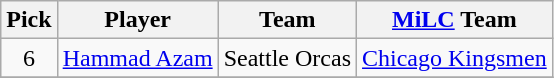<table class="wikitable plainrowheaders" style="text-align:center;">
<tr>
<th scope="col">Pick</th>
<th scope="col">Player</th>
<th scope="col">Team</th>
<th scope="col"><a href='#'>MiLC</a> Team</th>
</tr>
<tr>
<td scope="row">6</td>
<td><a href='#'>Hammad Azam</a></td>
<td>Seattle Orcas</td>
<td><a href='#'>Chicago Kingsmen</a></td>
</tr>
<tr>
</tr>
</table>
